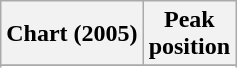<table class="wikitable sortable plainrowheaders" style="text-align:center">
<tr>
<th>Chart (2005)</th>
<th>Peak<br>position</th>
</tr>
<tr>
</tr>
<tr>
</tr>
<tr>
</tr>
</table>
